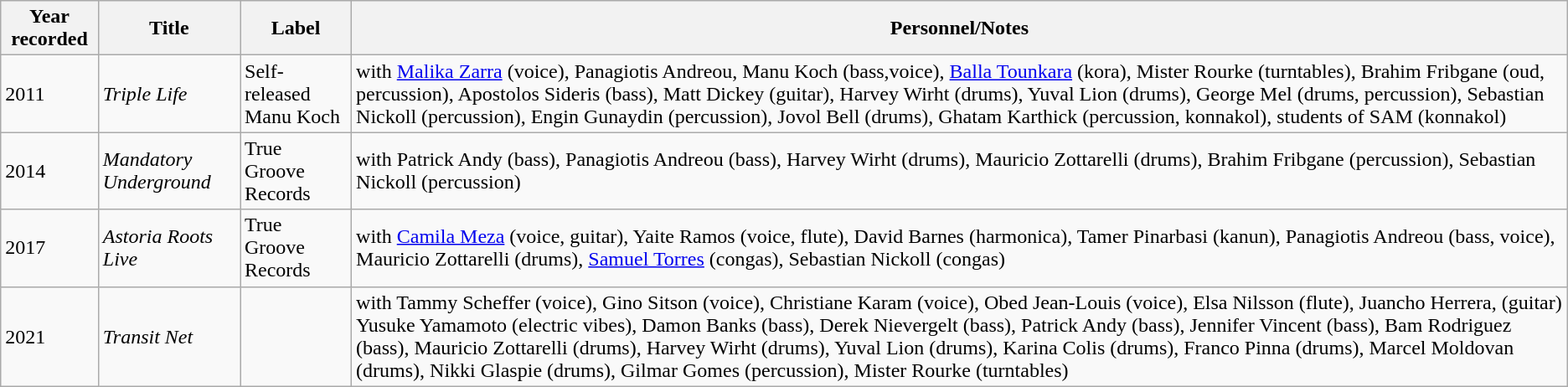<table class="wikitable sortable">
<tr>
<th>Year recorded</th>
<th>Title</th>
<th>Label</th>
<th>Personnel/Notes</th>
</tr>
<tr>
<td>2011</td>
<td><em>Triple Life</em></td>
<td>Self-released Manu Koch</td>
<td>with <a href='#'>Malika Zarra</a> (voice), Panagiotis Andreou, Manu Koch (bass,voice), <a href='#'>Balla Tounkara</a> (kora), Mister Rourke (turntables), Brahim Fribgane (oud, percussion), Apostolos Sideris (bass), Matt Dickey (guitar), Harvey Wirht (drums), Yuval Lion (drums), George Mel (drums, percussion), Sebastian Nickoll (percussion), Engin Gunaydin (percussion), Jovol Bell (drums), Ghatam Karthick (percussion, konnakol), students of SAM (konnakol)</td>
</tr>
<tr>
<td>2014</td>
<td><em>Mandatory Underground</em></td>
<td>True Groove Records</td>
<td>with Patrick Andy (bass), Panagiotis Andreou (bass), Harvey Wirht (drums), Mauricio Zottarelli (drums), Brahim Fribgane (percussion), Sebastian Nickoll (percussion)</td>
</tr>
<tr>
<td>2017</td>
<td><em>Astoria Roots Live</em></td>
<td>True Groove Records</td>
<td>with <a href='#'>Camila Meza</a> (voice, guitar), Yaite Ramos (voice, flute), David Barnes (harmonica), Tamer Pinarbasi (kanun), Panagiotis Andreou (bass, voice), Mauricio Zottarelli (drums), <a href='#'>Samuel Torres</a> (congas), Sebastian Nickoll (congas)</td>
</tr>
<tr>
<td>2021</td>
<td><em>Transit Net</em></td>
<td></td>
<td>with Tammy Scheffer (voice), Gino Sitson (voice), Christiane Karam (voice), Obed Jean-Louis (voice), Elsa Nilsson (flute), Juancho Herrera, (guitar) Yusuke Yamamoto (electric vibes), Damon Banks (bass), Derek Nievergelt (bass), Patrick Andy (bass), Jennifer Vincent (bass), Bam Rodriguez (bass), Mauricio Zottarelli (drums), Harvey Wirht (drums), Yuval Lion (drums), Karina Colis (drums), Franco Pinna (drums), Marcel Moldovan (drums), Nikki Glaspie (drums), Gilmar Gomes (percussion), Mister Rourke (turntables)</td>
</tr>
</table>
